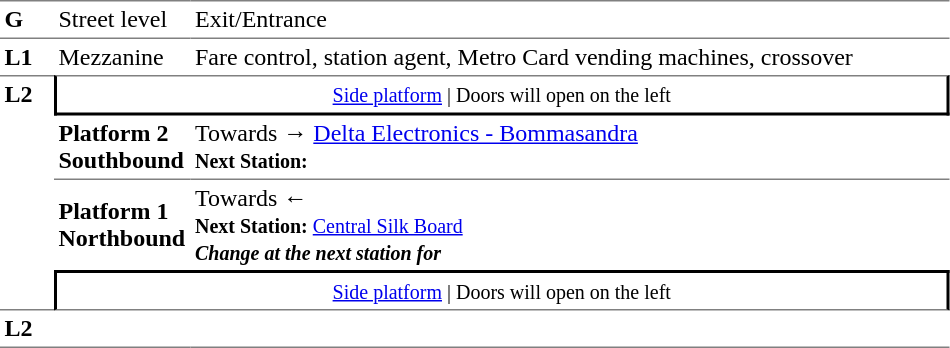<table table border=0 cellspacing=0 cellpadding=3>
<tr>
<td style="border-bottom:solid 1px gray;border-top:solid 1px gray;" width=30 valign=top><strong>G</strong></td>
<td style="border-top:solid 1px gray;border-bottom:solid 1px gray;" width=85 valign=top>Street level</td>
<td style="border-top:solid 1px gray;border-bottom:solid 1px gray;" width=500 valign=top>Exit/Entrance</td>
</tr>
<tr>
<td valign=top><strong>L1</strong></td>
<td valign=top>Mezzanine</td>
<td valign=top>Fare control, station agent, Metro Card vending machines, crossover<br></td>
</tr>
<tr>
<td style="border-top:solid 1px gray;border-bottom:solid 1px gray;" width=30 rowspan=4 valign=top><strong>L2</strong></td>
<td style="border-top:solid 1px gray;border-right:solid 2px black;border-left:solid 2px black;border-bottom:solid 2px black;text-align:center;" colspan=2><small><a href='#'>Side platform</a> | Doors will open on the left </small></td>
</tr>
<tr>
<td style="border-bottom:solid 1px gray;" width=85><span><strong>Platform 2</strong><br><strong>Southbound</strong></span></td>
<td style="border-bottom:solid 1px gray;" width=500>Towards → <a href='#'>Delta Electronics - Bommasandra</a><br><small><strong>Next Station:</strong> </small></td>
</tr>
<tr>
<td><span><strong>Platform 1</strong><br><strong>Northbound</strong></span></td>
<td>Towards ← <br><small><strong>Next Station:</strong> <a href='#'>Central Silk Board</a></small><br><small><strong><em>Change at the next station for </em></strong></small></td>
</tr>
<tr>
<td style="border-top:solid 2px black;border-right:solid 2px black;border-left:solid 2px black;border-bottom:solid 1px gray;" colspan=2  align=center><small><a href='#'>Side platform</a> | Doors will open on the left </small></td>
</tr>
<tr>
<td style="border-bottom:solid 1px gray;" width=30 rowspan=2 valign=top><strong>L2</strong></td>
<td style="border-bottom:solid 1px gray;" width=85></td>
<td style="border-bottom:solid 1px gray;" width=500></td>
</tr>
<tr>
</tr>
</table>
